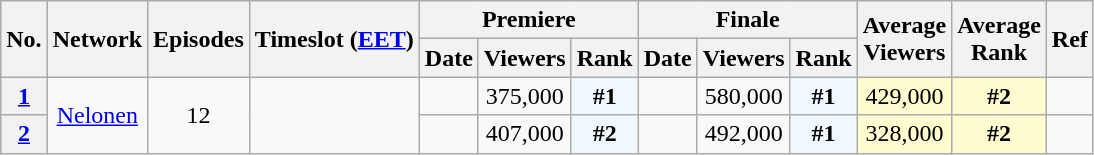<table class="wikitable" style="text-align:center">
<tr>
<th rowspan="2">No.</th>
<th rowspan="2">Network</th>
<th rowspan="2">Episodes</th>
<th rowspan="2">Timeslot (<a href='#'>EET</a>)</th>
<th colspan="3">Premiere</th>
<th colspan="3">Finale</th>
<th rowspan="2">Average<br>Viewers</th>
<th rowspan="2">Average<br>Rank</th>
<th rowspan="2">Ref</th>
</tr>
<tr>
<th font-size:smaller; line-height:100%;" span>Date</th>
<th font-size:smaller; line-height:100%;" span>Viewers</th>
<th font-size:smaller; line-height:100%;" span>Rank</th>
<th font-size:smaller; line-height:100%;" span>Date</th>
<th font-size:smaller; line-height:100%;" span>Viewers</th>
<th font-size:smaller; line-height:100%;" span>Rank</th>
</tr>
<tr>
<th><a href='#'>1</a></th>
<td rowspan=2><a href='#'>Nelonen</a></td>
<td rowspan=2>12</td>
<td rowspan=2></td>
<td></td>
<td>375,000</td>
<td style="background:#F0F8FF"><strong>#1</strong></td>
<td></td>
<td>580,000</td>
<td style="background:#F0F8FF"><strong>#1</strong></td>
<td style="background:#FFFDD0">429,000</td>
<td style="background:#FFFDD0"><strong>#2</strong></td>
<td></td>
</tr>
<tr>
<th><a href='#'>2</a></th>
<td></td>
<td>407,000</td>
<td style="background:#F0F8FF"><strong>#2</strong></td>
<td></td>
<td>492,000</td>
<td style="background:#F0F8FF"><strong>#1</strong></td>
<td style="background:#FFFDD0">328,000</td>
<td style="background:#FFFDD0"><strong>#2</strong></td>
<td></td>
</tr>
</table>
